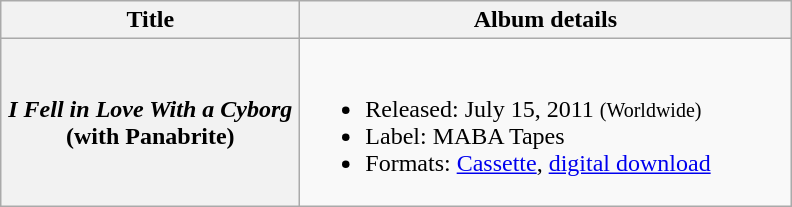<table class="wikitable plainrowheaders">
<tr>
<th scope="col" style="width:12em;">Title</th>
<th scope="col" style="width:20em;">Album details</th>
</tr>
<tr>
<th scope="row"><em>I Fell in Love With a Cyborg</em> (with Panabrite)</th>
<td><br><ul><li>Released: July 15, 2011 <small>(Worldwide)</small></li><li>Label: MABA Tapes</li><li>Formats: <a href='#'>Cassette</a>, <a href='#'>digital download</a></li></ul></td>
</tr>
</table>
